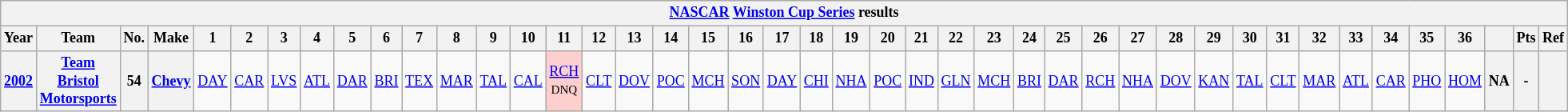<table class="wikitable" style="text-align:center; font-size:75%">
<tr>
<th colspan=45><a href='#'>NASCAR</a> <a href='#'>Winston Cup Series</a> results</th>
</tr>
<tr>
<th>Year</th>
<th>Team</th>
<th>No.</th>
<th>Make</th>
<th>1</th>
<th>2</th>
<th>3</th>
<th>4</th>
<th>5</th>
<th>6</th>
<th>7</th>
<th>8</th>
<th>9</th>
<th>10</th>
<th>11</th>
<th>12</th>
<th>13</th>
<th>14</th>
<th>15</th>
<th>16</th>
<th>17</th>
<th>18</th>
<th>19</th>
<th>20</th>
<th>21</th>
<th>22</th>
<th>23</th>
<th>24</th>
<th>25</th>
<th>26</th>
<th>27</th>
<th>28</th>
<th>29</th>
<th>30</th>
<th>31</th>
<th>32</th>
<th>33</th>
<th>34</th>
<th>35</th>
<th>36</th>
<th></th>
<th>Pts</th>
<th>Ref</th>
</tr>
<tr>
<th><a href='#'>2002</a></th>
<th><a href='#'>Team Bristol Motorsports</a></th>
<th>54</th>
<th><a href='#'>Chevy</a></th>
<td><a href='#'>DAY</a></td>
<td><a href='#'>CAR</a></td>
<td><a href='#'>LVS</a></td>
<td><a href='#'>ATL</a></td>
<td><a href='#'>DAR</a></td>
<td><a href='#'>BRI</a></td>
<td><a href='#'>TEX</a></td>
<td><a href='#'>MAR</a></td>
<td><a href='#'>TAL</a></td>
<td><a href='#'>CAL</a></td>
<td style="background:#FFCFCF;"><a href='#'>RCH</a><br><small>DNQ</small></td>
<td><a href='#'>CLT</a></td>
<td><a href='#'>DOV</a></td>
<td><a href='#'>POC</a></td>
<td><a href='#'>MCH</a></td>
<td><a href='#'>SON</a></td>
<td><a href='#'>DAY</a></td>
<td><a href='#'>CHI</a></td>
<td><a href='#'>NHA</a></td>
<td><a href='#'>POC</a></td>
<td><a href='#'>IND</a></td>
<td><a href='#'>GLN</a></td>
<td><a href='#'>MCH</a></td>
<td><a href='#'>BRI</a></td>
<td><a href='#'>DAR</a></td>
<td><a href='#'>RCH</a></td>
<td><a href='#'>NHA</a></td>
<td><a href='#'>DOV</a></td>
<td><a href='#'>KAN</a></td>
<td><a href='#'>TAL</a></td>
<td><a href='#'>CLT</a></td>
<td><a href='#'>MAR</a></td>
<td><a href='#'>ATL</a></td>
<td><a href='#'>CAR</a></td>
<td><a href='#'>PHO</a></td>
<td><a href='#'>HOM</a></td>
<th>NA</th>
<th>-</th>
<th></th>
</tr>
</table>
